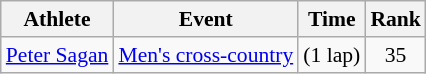<table class="wikitable" style="font-size:90%">
<tr>
<th>Athlete</th>
<th>Event</th>
<th>Time</th>
<th>Rank</th>
</tr>
<tr align=center>
<td align=left><a href='#'>Peter Sagan</a></td>
<td align=left><a href='#'>Men's cross-country</a></td>
<td> (1 lap)</td>
<td>35</td>
</tr>
</table>
